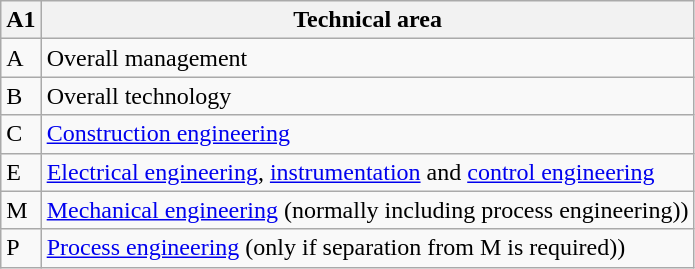<table class="wikitable">
<tr>
<th>A1</th>
<th>Technical area</th>
</tr>
<tr>
<td>A</td>
<td>Overall management</td>
</tr>
<tr>
<td>B</td>
<td>Overall technology</td>
</tr>
<tr>
<td>C</td>
<td><a href='#'>Construction engineering</a></td>
</tr>
<tr>
<td>E</td>
<td><a href='#'>Electrical engineering</a>, <a href='#'>instrumentation</a> and <a href='#'>control engineering</a></td>
</tr>
<tr>
<td>M</td>
<td><a href='#'>Mechanical engineering</a> (normally including process engineering))</td>
</tr>
<tr>
<td>P</td>
<td><a href='#'>Process engineering</a> (only if separation from M is required))</td>
</tr>
</table>
